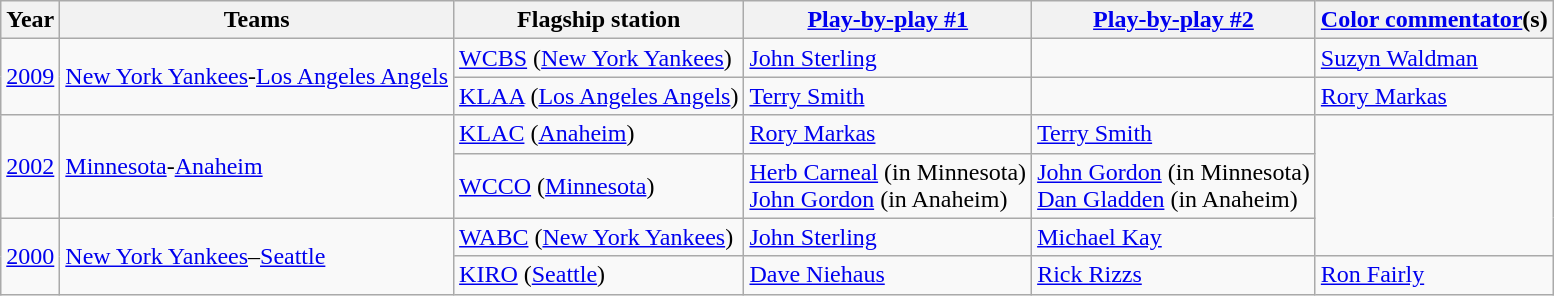<table class="wikitable">
<tr>
<th>Year</th>
<th>Teams</th>
<th>Flagship station</th>
<th><a href='#'>Play-by-play #1</a></th>
<th><a href='#'>Play-by-play #2</a></th>
<th><a href='#'>Color commentator</a>(s)</th>
</tr>
<tr>
<td rowspan="2"><a href='#'>2009</a></td>
<td rowspan="2"><a href='#'>New York Yankees</a>-<a href='#'>Los Angeles Angels</a></td>
<td><a href='#'>WCBS</a> (<a href='#'>New York Yankees</a>)</td>
<td><a href='#'>John Sterling</a></td>
<td></td>
<td><a href='#'>Suzyn Waldman</a></td>
</tr>
<tr>
<td><a href='#'>KLAA</a> (<a href='#'>Los Angeles Angels</a>)</td>
<td><a href='#'>Terry Smith</a></td>
<td></td>
<td><a href='#'>Rory Markas</a></td>
</tr>
<tr>
<td rowspan="2"><a href='#'>2002</a></td>
<td rowspan="2"><a href='#'>Minnesota</a>-<a href='#'>Anaheim</a></td>
<td><a href='#'>KLAC</a> (<a href='#'>Anaheim</a>)</td>
<td><a href='#'>Rory Markas</a></td>
<td><a href='#'>Terry Smith</a></td>
</tr>
<tr>
<td><a href='#'>WCCO</a> (<a href='#'>Minnesota</a>)</td>
<td><a href='#'>Herb Carneal</a> (in Minnesota)<br><a href='#'>John Gordon</a> (in Anaheim)</td>
<td><a href='#'>John Gordon</a> (in Minnesota)<br><a href='#'>Dan Gladden</a> (in Anaheim)</td>
</tr>
<tr>
<td rowspan="2"><a href='#'>2000</a></td>
<td rowspan="2"><a href='#'>New York Yankees</a>–<a href='#'>Seattle</a></td>
<td><a href='#'>WABC</a> (<a href='#'>New York Yankees</a>)</td>
<td><a href='#'>John Sterling</a></td>
<td><a href='#'>Michael Kay</a></td>
</tr>
<tr>
<td><a href='#'>KIRO</a> (<a href='#'>Seattle</a>)</td>
<td><a href='#'>Dave Niehaus</a></td>
<td><a href='#'>Rick Rizzs</a></td>
<td><a href='#'>Ron Fairly</a></td>
</tr>
</table>
